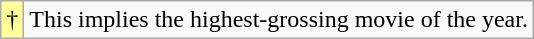<table class="wikitable">
<tr>
<td style="background-color:#FFFF99">†</td>
<td>This implies the highest-grossing movie of the year.</td>
</tr>
</table>
